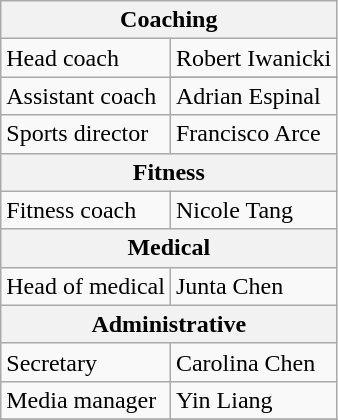<table class="wikitable">
<tr>
<th colspan="2">Coaching</th>
</tr>
<tr>
<td>Head coach</td>
<td> Robert Iwanicki</td>
</tr>
<tr>
<td rowspan="2">Assistant coach</td>
</tr>
<tr>
<td> Adrian Espinal</td>
</tr>
<tr>
<td>Sports director</td>
<td> Francisco Arce</td>
</tr>
<tr>
<th colspan="2">Fitness</th>
</tr>
<tr>
<td>Fitness coach</td>
<td> Nicole Tang</td>
</tr>
<tr>
<th colspan="2">Medical</th>
</tr>
<tr>
<td>Head of medical</td>
<td> Junta Chen</td>
</tr>
<tr>
<th colspan="3">Administrative</th>
</tr>
<tr>
<td>Secretary</td>
<td> Carolina Chen</td>
</tr>
<tr>
<td>Media manager</td>
<td> Yin Liang</td>
</tr>
<tr>
</tr>
</table>
